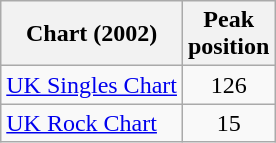<table class="wikitable sortable">
<tr>
<th>Chart (2002)</th>
<th>Peak<br>position</th>
</tr>
<tr>
<td><a href='#'>UK Singles Chart</a></td>
<td align="center">126</td>
</tr>
<tr>
<td><a href='#'>UK Rock Chart</a></td>
<td align="center">15</td>
</tr>
</table>
